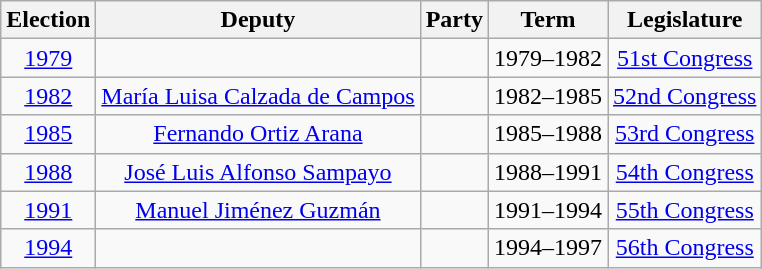<table class="wikitable sortable" style="text-align: center">
<tr>
<th>Election</th>
<th class="unsortable">Deputy</th>
<th class="unsortable">Party</th>
<th class="unsortable">Term</th>
<th class="unsortable">Legislature</th>
</tr>
<tr>
<td><a href='#'>1979</a></td>
<td></td>
<td></td>
<td>1979–1982</td>
<td><a href='#'>51st Congress</a></td>
</tr>
<tr>
<td><a href='#'>1982</a></td>
<td><a href='#'>María Luisa Calzada de Campos</a></td>
<td></td>
<td>1982–1985</td>
<td><a href='#'>52nd Congress</a></td>
</tr>
<tr>
<td><a href='#'>1985</a></td>
<td><a href='#'>Fernando Ortiz Arana</a></td>
<td></td>
<td>1985–1988</td>
<td><a href='#'>53rd Congress</a></td>
</tr>
<tr>
<td><a href='#'>1988</a></td>
<td><a href='#'>José Luis Alfonso Sampayo</a></td>
<td></td>
<td>1988–1991</td>
<td><a href='#'>54th Congress</a></td>
</tr>
<tr>
<td><a href='#'>1991</a></td>
<td><a href='#'>Manuel Jiménez Guzmán</a></td>
<td></td>
<td>1991–1994</td>
<td><a href='#'>55th Congress</a></td>
</tr>
<tr>
<td><a href='#'>1994</a></td>
<td></td>
<td></td>
<td>1994–1997</td>
<td><a href='#'>56th Congress</a></td>
</tr>
</table>
